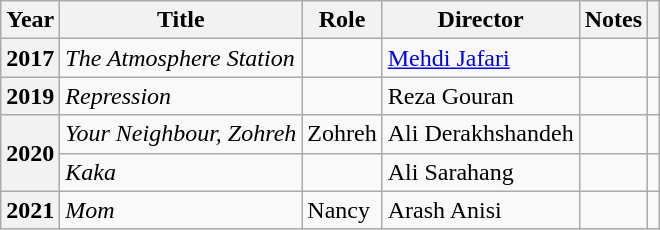<table class="wikitable plainrowheaders sortable"  style=font-size:100%>
<tr>
<th scope="col">Year</th>
<th scope="col">Title</th>
<th scope="col">Role</th>
<th scope="col">Director</th>
<th scope="col" class="unsortable">Notes</th>
<th scope="col" class="unsortable"></th>
</tr>
<tr>
<th scope="row">2017</th>
<td><em>The Atmosphere Station</em></td>
<td></td>
<td><a href='#'>Mehdi Jafari</a></td>
<td></td>
<td></td>
</tr>
<tr>
<th scope="row">2019</th>
<td><em>Repression</em></td>
<td></td>
<td>Reza Gouran</td>
<td></td>
<td></td>
</tr>
<tr>
<th rowspan="2" scope="row">2020</th>
<td><em>Your Neighbour, Zohreh</em></td>
<td>Zohreh</td>
<td>Ali Derakhshandeh</td>
<td></td>
<td></td>
</tr>
<tr>
<td><em>Kaka</em></td>
<td></td>
<td>Ali Sarahang</td>
<td></td>
<td></td>
</tr>
<tr>
<th scope="row">2021</th>
<td><em>Mom</em></td>
<td>Nancy</td>
<td>Arash Anisi</td>
<td></td>
<td></td>
</tr>
</table>
